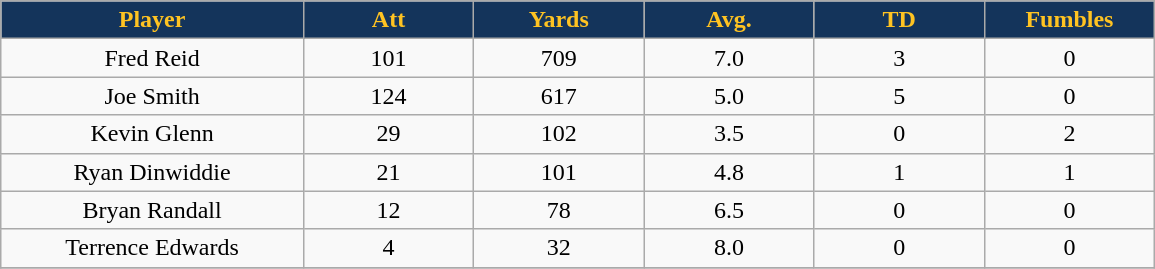<table class="wikitable sortable sortable">
<tr>
<th style="background:#14345B;color:#ffc322;" width="16%">Player</th>
<th style="background:#14345B;color:#ffc322;" width="9%">Att</th>
<th style="background:#14345B;color:#ffc322;" width="9%">Yards</th>
<th style="background:#14345B;color:#ffc322;" width="9%">Avg.</th>
<th style="background:#14345B;color:#ffc322;" width="9%">TD</th>
<th style="background:#14345B;color:#ffc322;" width="9%">Fumbles</th>
</tr>
<tr align="center">
<td>Fred Reid</td>
<td>101</td>
<td>709</td>
<td>7.0</td>
<td>3</td>
<td>0</td>
</tr>
<tr align="center">
<td>Joe Smith</td>
<td>124</td>
<td>617</td>
<td>5.0</td>
<td>5</td>
<td>0</td>
</tr>
<tr align="center">
<td>Kevin Glenn</td>
<td>29</td>
<td>102</td>
<td>3.5</td>
<td>0</td>
<td>2</td>
</tr>
<tr align="center">
<td>Ryan Dinwiddie</td>
<td>21</td>
<td>101</td>
<td>4.8</td>
<td>1</td>
<td>1</td>
</tr>
<tr align="center">
<td>Bryan Randall</td>
<td>12</td>
<td>78</td>
<td>6.5</td>
<td>0</td>
<td>0</td>
</tr>
<tr align="center">
<td>Terrence Edwards</td>
<td>4</td>
<td>32</td>
<td>8.0</td>
<td>0</td>
<td>0</td>
</tr>
<tr align="center">
</tr>
</table>
